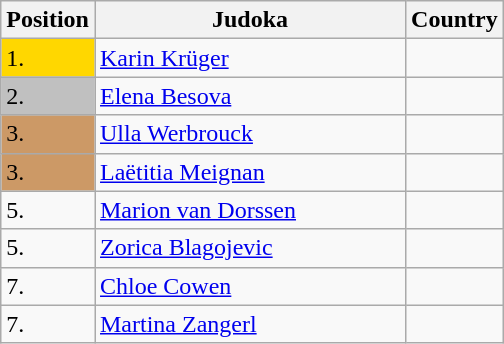<table class=wikitable>
<tr>
<th width=10>Position</th>
<th width=200>Judoka</th>
<th width=10>Country</th>
</tr>
<tr>
<td bgcolor=gold>1.</td>
<td><a href='#'>Karin Krüger</a></td>
<td></td>
</tr>
<tr>
<td bgcolor=silver>2.</td>
<td><a href='#'>Elena Besova</a></td>
<td></td>
</tr>
<tr>
<td bgcolor=CC9966>3.</td>
<td><a href='#'>Ulla Werbrouck</a></td>
<td></td>
</tr>
<tr>
<td bgcolor=CC9966>3.</td>
<td><a href='#'>Laëtitia Meignan</a></td>
<td></td>
</tr>
<tr>
<td>5.</td>
<td><a href='#'>Marion van Dorssen</a></td>
<td></td>
</tr>
<tr>
<td>5.</td>
<td><a href='#'>Zorica Blagojevic</a></td>
<td></td>
</tr>
<tr>
<td>7.</td>
<td><a href='#'>Chloe Cowen</a></td>
<td></td>
</tr>
<tr>
<td>7.</td>
<td><a href='#'>Martina Zangerl</a></td>
<td></td>
</tr>
</table>
